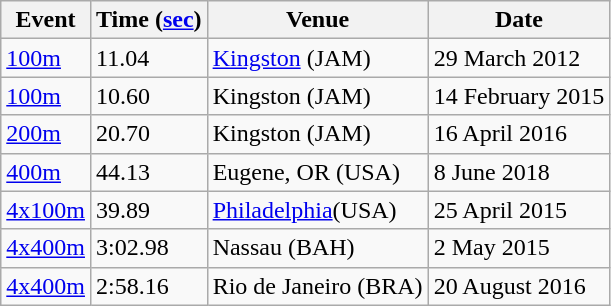<table class=wikitable>
<tr>
<th>Event</th>
<th>Time (<a href='#'>sec</a>)</th>
<th>Venue</th>
<th>Date</th>
</tr>
<tr>
<td><a href='#'>100m</a></td>
<td>11.04</td>
<td><a href='#'>Kingston</a> (JAM)</td>
<td>29 March 2012</td>
</tr>
<tr>
<td><a href='#'>100m</a></td>
<td>10.60</td>
<td>Kingston (JAM)</td>
<td>14 February 2015</td>
</tr>
<tr>
<td><a href='#'>200m</a></td>
<td>20.70</td>
<td>Kingston (JAM)</td>
<td>16 April 2016</td>
</tr>
<tr>
<td><a href='#'>400m</a></td>
<td>44.13</td>
<td>Eugene, OR (USA)</td>
<td>8 June 2018</td>
</tr>
<tr>
<td><a href='#'>4x100m</a></td>
<td>39.89</td>
<td><a href='#'>Philadelphia</a>(USA)</td>
<td>25 April 2015</td>
</tr>
<tr>
<td><a href='#'>4x400m</a></td>
<td>3:02.98</td>
<td>Nassau (BAH)</td>
<td>2 May 2015</td>
</tr>
<tr>
<td><a href='#'>4x400m</a></td>
<td>2:58.16</td>
<td>Rio de Janeiro (BRA)</td>
<td>20 August 2016</td>
</tr>
</table>
